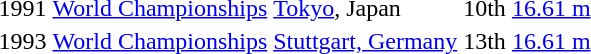<table>
<tr>
<td>1991</td>
<td><a href='#'>World Championships</a></td>
<td><a href='#'>Tokyo</a>, Japan</td>
<td>10th</td>
<td><a href='#'>16.61 m</a></td>
</tr>
<tr>
<td>1993</td>
<td><a href='#'>World Championships</a></td>
<td><a href='#'>Stuttgart, Germany</a></td>
<td>13th</td>
<td><a href='#'>16.61 m</a></td>
</tr>
</table>
